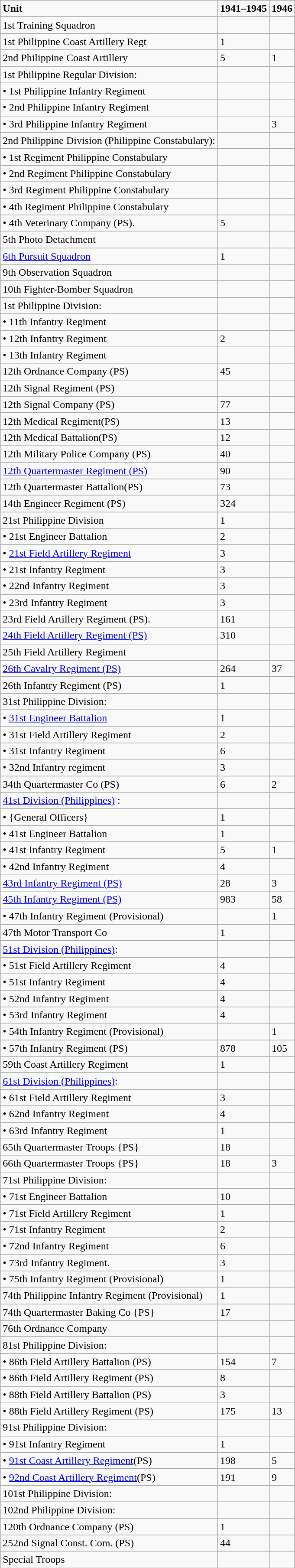<table class="wikitable">
<tr>
<td><strong>Unit</strong></td>
<td><strong>1941–1945</strong></td>
<td><strong>1946</strong></td>
</tr>
<tr>
<td>1st Training Squadron</td>
<td></td>
<td></td>
</tr>
<tr>
<td>1st Philippine Coast Artillery Regt</td>
<td>1</td>
<td></td>
</tr>
<tr>
<td>2nd Philippine Coast Artillery</td>
<td>5</td>
<td>1</td>
</tr>
<tr>
<td>1st Philippine Regular Division:</td>
<td></td>
<td></td>
</tr>
<tr>
<td>• 1st Philippine Infantry Regiment</td>
<td></td>
<td></td>
</tr>
<tr>
<td>• 2nd Philippine Infantry Regiment</td>
<td></td>
<td></td>
</tr>
<tr>
<td>• 3rd Philippine Infantry Regiment</td>
<td></td>
<td>3</td>
</tr>
<tr>
<td>2nd Philippine Division (Philippine Constabulary):</td>
<td></td>
<td></td>
</tr>
<tr>
<td>• 1st Regiment Philippine Constabulary</td>
<td></td>
<td></td>
</tr>
<tr>
<td>• 2nd Regiment Philippine Constabulary</td>
<td></td>
<td></td>
</tr>
<tr>
<td>• 3rd Regiment Philippine Constabulary</td>
<td></td>
<td></td>
</tr>
<tr>
<td>• 4th Regiment Philippine Constabulary</td>
<td></td>
<td></td>
</tr>
<tr>
<td>• 4th Veterinary Company (PS).</td>
<td>5</td>
<td></td>
</tr>
<tr>
<td>5th Photo Detachment</td>
<td></td>
<td></td>
</tr>
<tr>
<td><a href='#'>6th Pursuit Squadron</a></td>
<td>1</td>
<td></td>
</tr>
<tr>
<td>9th Observation Squadron</td>
<td></td>
<td></td>
</tr>
<tr>
<td>10th Fighter-Bomber Squadron</td>
<td></td>
<td></td>
</tr>
<tr>
<td>1st Philippine Division:</td>
<td></td>
<td></td>
</tr>
<tr>
<td>• 11th Infantry Regiment</td>
<td></td>
<td></td>
</tr>
<tr>
<td>• 12th Infantry Regiment</td>
<td>2</td>
<td></td>
</tr>
<tr>
<td>• 13th Infantry Regiment</td>
<td></td>
<td></td>
</tr>
<tr>
<td>12th Ordnance Company (PS)</td>
<td>45</td>
<td></td>
</tr>
<tr>
<td>12th Signal Regiment (PS)</td>
<td></td>
<td></td>
</tr>
<tr>
<td>12th Signal Company (PS)</td>
<td>77</td>
<td></td>
</tr>
<tr>
<td>12th Medical Regiment(PS)</td>
<td>13</td>
<td></td>
</tr>
<tr>
<td>12th Medical Battalion(PS)</td>
<td>12</td>
<td></td>
</tr>
<tr>
<td>12th Military Police Company (PS)</td>
<td>40</td>
<td></td>
</tr>
<tr>
<td><a href='#'>12th Quartermaster Regiment (PS)</a></td>
<td>90</td>
<td></td>
</tr>
<tr>
<td>12th Quartermaster Battalion(PS)</td>
<td>73</td>
<td></td>
</tr>
<tr>
<td>14th Engineer Regiment (PS)</td>
<td>324</td>
<td></td>
</tr>
<tr>
<td>21st Philippine Division</td>
<td>1</td>
<td></td>
</tr>
<tr>
<td>• 21st Engineer Battalion</td>
<td>2</td>
<td></td>
</tr>
<tr>
<td>• <a href='#'>21st Field Artillery Regiment</a></td>
<td>3</td>
<td></td>
</tr>
<tr>
<td>• 21st Infantry Regiment</td>
<td>3</td>
<td></td>
</tr>
<tr>
<td>• 22nd Infantry Regiment</td>
<td>3</td>
<td></td>
</tr>
<tr>
<td>• 23rd Infantry Regiment</td>
<td>3</td>
<td></td>
</tr>
<tr>
<td>23rd Field Artillery Regiment (PS).</td>
<td>161</td>
<td></td>
</tr>
<tr>
<td><a href='#'>24th Field Artillery Regiment (PS)</a></td>
<td>310</td>
<td></td>
</tr>
<tr>
<td>25th Field Artillery Regiment</td>
<td></td>
<td></td>
</tr>
<tr>
<td><a href='#'>26th Cavalry Regiment (PS)</a></td>
<td>264</td>
<td>37</td>
</tr>
<tr>
<td>26th Infantry Regiment (PS)</td>
<td>1</td>
<td></td>
</tr>
<tr>
<td>31st Philippine Division:</td>
<td></td>
<td></td>
</tr>
<tr>
<td>• <a href='#'>31st Engineer Battalion</a></td>
<td>1</td>
<td></td>
</tr>
<tr>
<td>• 31st Field Artillery Regiment</td>
<td>2</td>
<td></td>
</tr>
<tr>
<td>• 31st Infantry Regiment</td>
<td>6</td>
<td></td>
</tr>
<tr>
<td>• 32nd Infantry regiment</td>
<td>3</td>
<td></td>
</tr>
<tr>
<td>34th Quartermaster Co (PS)</td>
<td>6</td>
<td>2</td>
</tr>
<tr>
<td><a href='#'>41st Division (Philippines)</a> :</td>
<td></td>
<td></td>
</tr>
<tr>
<td>• {General Officers}</td>
<td>1</td>
<td></td>
</tr>
<tr>
<td>• 41st Engineer Battalion</td>
<td>1</td>
<td></td>
</tr>
<tr>
<td>• 41st Infantry Regiment</td>
<td>5</td>
<td>1</td>
</tr>
<tr>
<td>• 42nd Infantry Regiment</td>
<td>4</td>
<td></td>
</tr>
<tr>
<td><a href='#'>43rd Infantry Regiment (PS)</a></td>
<td>28</td>
<td>3</td>
</tr>
<tr>
<td><a href='#'>45th Infantry Regiment (PS)</a></td>
<td>983</td>
<td>58</td>
</tr>
<tr>
<td>• 47th Infantry Regiment (Provisional)</td>
<td></td>
<td>1</td>
</tr>
<tr>
<td>47th Motor Transport Co</td>
<td>1</td>
<td></td>
</tr>
<tr>
<td><a href='#'>51st Division (Philippines)</a>:</td>
<td></td>
<td></td>
</tr>
<tr>
<td>• 51st Field Artillery Regiment</td>
<td>4</td>
<td></td>
</tr>
<tr>
<td>• 51st Infantry Regiment</td>
<td>4</td>
<td></td>
</tr>
<tr>
<td>• 52nd Infantry Regiment</td>
<td>4</td>
<td></td>
</tr>
<tr>
<td>• 53rd Infantry Regiment</td>
<td>4</td>
<td></td>
</tr>
<tr>
<td>• 54th Infantry Regiment (Provisional)</td>
<td></td>
<td>1</td>
</tr>
<tr>
<td>• 57th Infantry Regiment (PS)</td>
<td>878</td>
<td>105</td>
</tr>
<tr>
<td>59th Coast Artillery Regiment</td>
<td>1</td>
<td></td>
</tr>
<tr>
<td><a href='#'>61st Division (Philippines)</a>:</td>
<td></td>
<td></td>
</tr>
<tr>
<td>• 61st Field Artillery Regiment</td>
<td>3</td>
<td></td>
</tr>
<tr>
<td>• 62nd Infantry Regiment</td>
<td>4</td>
<td></td>
</tr>
<tr>
<td>• 63rd Infantry Regiment</td>
<td>1</td>
<td></td>
</tr>
<tr>
<td>65th Quartermaster Troops {PS}</td>
<td>18</td>
<td></td>
</tr>
<tr>
<td>66th Quartermaster Troops {PS}</td>
<td>18</td>
<td>3</td>
</tr>
<tr>
<td>71st Philippine Division:</td>
<td></td>
<td></td>
</tr>
<tr>
<td>• 71st Engineer Battalion</td>
<td>10</td>
<td></td>
</tr>
<tr>
<td>• 71st Field Artillery Regiment</td>
<td>1</td>
<td></td>
</tr>
<tr>
<td>• 71st Infantry Regiment</td>
<td>2</td>
<td></td>
</tr>
<tr>
<td>• 72nd Infantry Regiment</td>
<td>6</td>
<td></td>
</tr>
<tr>
<td>• 73rd Infantry Regiment.</td>
<td>3</td>
</tr>
<tr>
<td>• 75th Infantry Regiment (Provisional)</td>
<td>1</td>
<td></td>
</tr>
<tr>
<td>74th Philippine Infantry Regiment (Provisional)</td>
<td>1</td>
<td></td>
</tr>
<tr>
<td>74th Quartermaster Baking Co {PS}</td>
<td>17</td>
<td></td>
</tr>
<tr>
<td>76th Ordnance Company</td>
<td></td>
<td></td>
</tr>
<tr>
<td>81st Philippine Division:</td>
<td></td>
<td></td>
</tr>
<tr>
<td>• 86th Field Artillery Battalion (PS)</td>
<td>154</td>
<td>7</td>
</tr>
<tr>
<td>• 86th Field Artillery Regiment (PS)</td>
<td>8</td>
<td></td>
</tr>
<tr>
<td>• 88th Field Artillery Battalion (PS)</td>
<td>3</td>
<td></td>
</tr>
<tr>
<td>• 88th Field Artillery Regiment (PS)</td>
<td>175</td>
<td>13</td>
</tr>
<tr>
<td>91st Philippine Division:</td>
<td></td>
<td></td>
</tr>
<tr>
<td>• 91st Infantry Regiment</td>
<td>1</td>
<td></td>
</tr>
<tr>
<td>• <a href='#'>91st Coast Artillery Regiment</a>(PS)</td>
<td>198</td>
<td>5</td>
</tr>
<tr>
<td>• <a href='#'>92nd Coast Artillery Regiment</a>(PS)</td>
<td>191</td>
<td>9</td>
</tr>
<tr>
<td>101st Philippine Division:</td>
<td></td>
<td></td>
</tr>
<tr>
<td>102nd Philippine Division:</td>
<td></td>
<td></td>
</tr>
<tr>
<td>120th Ordnance Company (PS)</td>
<td>1</td>
<td></td>
</tr>
<tr>
<td>252nd Signal Const. Com. (PS)</td>
<td>44</td>
<td></td>
</tr>
<tr>
<td>Special Troops</td>
<td></td>
<td></td>
</tr>
</table>
